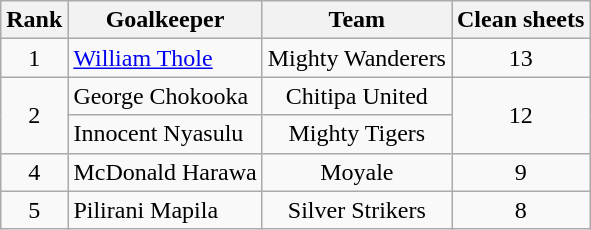<table class="wikitable" style="text-align:center;">
<tr>
<th>Rank</th>
<th>Goalkeeper</th>
<th>Team</th>
<th>Clean sheets</th>
</tr>
<tr>
<td>1</td>
<td align=left> <a href='#'>William Thole</a></td>
<td>Mighty Wanderers</td>
<td>13</td>
</tr>
<tr>
<td rowspan=2>2</td>
<td align=left> George Chokooka</td>
<td>Chitipa United</td>
<td rowspan=2>12</td>
</tr>
<tr>
<td align=left> Innocent Nyasulu</td>
<td>Mighty Tigers</td>
</tr>
<tr>
<td>4</td>
<td align=left> McDonald Harawa</td>
<td>Moyale</td>
<td>9</td>
</tr>
<tr>
<td>5</td>
<td align=left> Pilirani Mapila</td>
<td>Silver Strikers</td>
<td>8</td>
</tr>
</table>
